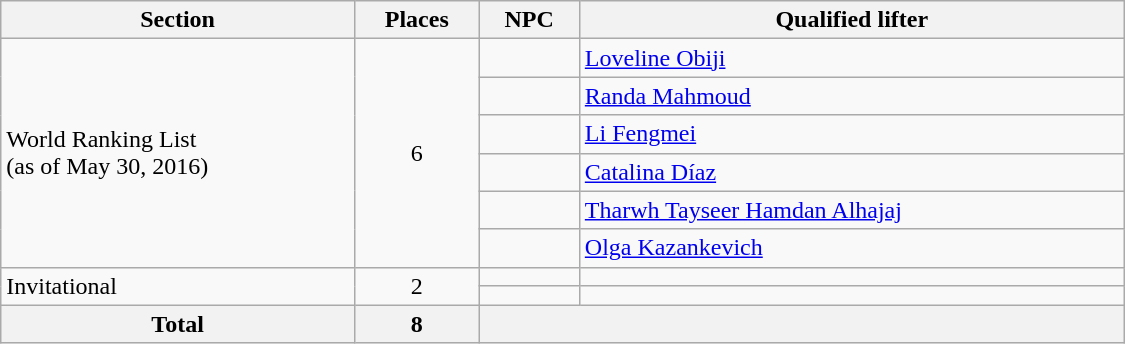<table class="wikitable"  width=750>
<tr>
<th>Section</th>
<th>Places</th>
<th>NPC</th>
<th>Qualified lifter</th>
</tr>
<tr>
<td rowspan=6>World Ranking List<br>(as of May 30, 2016)</td>
<td rowspan=6 align=center>6</td>
<td></td>
<td><a href='#'>Loveline Obiji</a></td>
</tr>
<tr>
<td></td>
<td><a href='#'>Randa Mahmoud</a></td>
</tr>
<tr>
<td></td>
<td><a href='#'>Li Fengmei</a></td>
</tr>
<tr>
<td></td>
<td><a href='#'>Catalina Díaz</a></td>
</tr>
<tr>
<td></td>
<td><a href='#'>Tharwh Tayseer Hamdan Alhajaj</a></td>
</tr>
<tr>
<td></td>
<td><a href='#'>Olga Kazankevich</a></td>
</tr>
<tr>
<td rowspan=2>Invitational</td>
<td rowspan="2" align=center>2</td>
<td></td>
<td></td>
</tr>
<tr>
<td></td>
<td></td>
</tr>
<tr>
<th>Total</th>
<th>8</th>
<th colspan=2></th>
</tr>
</table>
